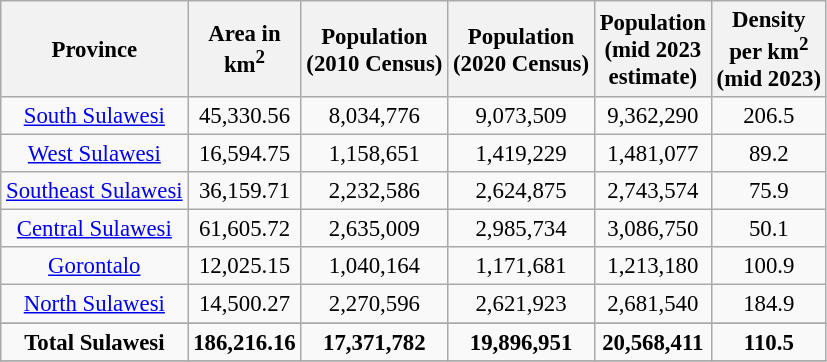<table class="wikitable" style="text-align:center; font-size: 95%;">
<tr>
<th>Province</th>
<th>Area in<br>km<sup>2</sup></th>
<th>Population<br>(2010 Census)</th>
<th>Population<br>(2020 Census)</th>
<th>Population<br>(mid 2023<br>estimate)</th>
<th>Density<br>per km<sup>2</sup><br> (mid 2023)</th>
</tr>
<tr>
<td><a href='#'>South Sulawesi</a></td>
<td>45,330.56</td>
<td>8,034,776</td>
<td>9,073,509</td>
<td>9,362,290</td>
<td>206.5</td>
</tr>
<tr>
<td><a href='#'>West Sulawesi</a></td>
<td>16,594.75</td>
<td>1,158,651</td>
<td>1,419,229</td>
<td>1,481,077</td>
<td>89.2</td>
</tr>
<tr>
<td><a href='#'>Southeast Sulawesi</a></td>
<td>36,159.71</td>
<td>2,232,586</td>
<td>2,624,875</td>
<td>2,743,574</td>
<td>75.9</td>
</tr>
<tr>
<td><a href='#'>Central Sulawesi</a></td>
<td>61,605.72</td>
<td>2,635,009</td>
<td>2,985,734</td>
<td>3,086,750</td>
<td>50.1</td>
</tr>
<tr>
<td><a href='#'>Gorontalo</a></td>
<td>12,025.15</td>
<td>1,040,164</td>
<td>1,171,681</td>
<td>1,213,180</td>
<td>100.9</td>
</tr>
<tr>
<td><a href='#'>North Sulawesi</a></td>
<td>14,500.27</td>
<td>2,270,596</td>
<td>2,621,923</td>
<td>2,681,540</td>
<td>184.9</td>
</tr>
<tr>
</tr>
<tr>
<td><strong>Total Sulawesi</strong></td>
<td><strong>186,216.16</strong></td>
<td><strong>17,371,782</strong></td>
<td><strong>19,896,951</strong></td>
<td><strong>20,568,411</strong></td>
<td><strong>110.5</strong></td>
</tr>
<tr>
</tr>
</table>
